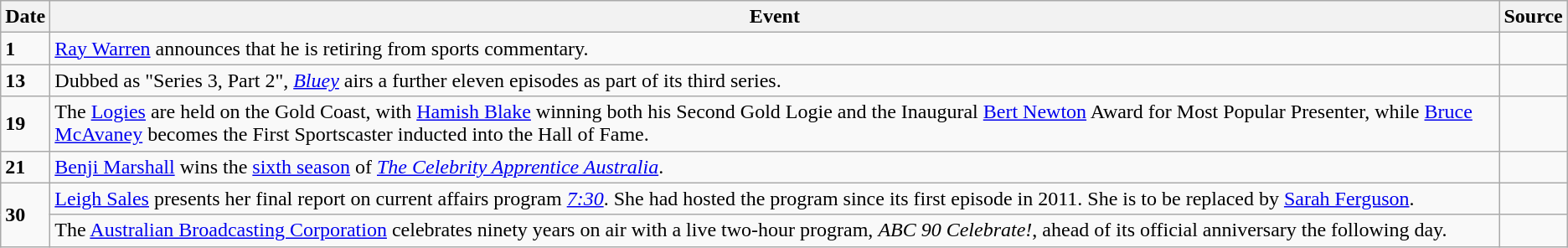<table class="wikitable">
<tr>
<th>Date</th>
<th>Event</th>
<th>Source</th>
</tr>
<tr>
<td><strong>1</strong></td>
<td><a href='#'>Ray Warren</a> announces that he is retiring from sports commentary.</td>
<td></td>
</tr>
<tr>
<td><strong>13</strong></td>
<td>Dubbed as "Series 3, Part 2", <em><a href='#'>Bluey</a></em> airs a further eleven episodes as part of its third series.</td>
<td></td>
</tr>
<tr>
<td><strong>19</strong></td>
<td>The <a href='#'>Logies</a> are held on the Gold Coast, with <a href='#'>Hamish Blake</a> winning both his Second Gold Logie and the Inaugural <a href='#'>Bert Newton</a> Award for Most Popular Presenter, while <a href='#'>Bruce McAvaney</a> becomes the First Sportscaster inducted into the Hall of Fame.</td>
<td></td>
</tr>
<tr>
<td><strong>21</strong></td>
<td><a href='#'>Benji Marshall</a> wins the <a href='#'>sixth season</a> of <em><a href='#'>The Celebrity Apprentice Australia</a></em>.</td>
<td></td>
</tr>
<tr>
<td rowspan=2><strong>30</strong></td>
<td><a href='#'>Leigh Sales</a> presents her final report on current affairs program <em><a href='#'>7:30</a></em>. She had hosted the program since its first episode in 2011. She is to be replaced by <a href='#'>Sarah Ferguson</a>.</td>
<td></td>
</tr>
<tr>
<td>The <a href='#'>Australian Broadcasting Corporation</a> celebrates ninety years on air with a live two-hour program, <em>ABC 90 Celebrate!</em>, ahead of its official anniversary the following day.</td>
<td></td>
</tr>
</table>
